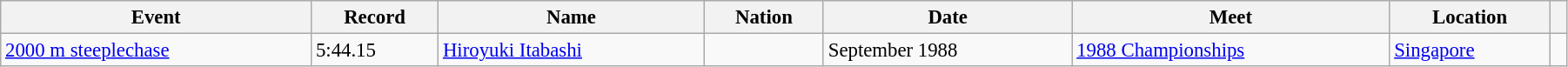<table class="wikitable" style="font-size:95%; width: 95%">
<tr>
<th>Event</th>
<th>Record</th>
<th>Name</th>
<th>Nation</th>
<th>Date</th>
<th>Meet</th>
<th>Location</th>
<th></th>
</tr>
<tr>
<td><a href='#'>2000 m steeplechase</a></td>
<td>5:44.15</td>
<td><a href='#'>Hiroyuki Itabashi</a></td>
<td></td>
<td>September 1988</td>
<td><a href='#'>1988 Championships</a></td>
<td><a href='#'>Singapore</a></td>
<td></td>
</tr>
</table>
